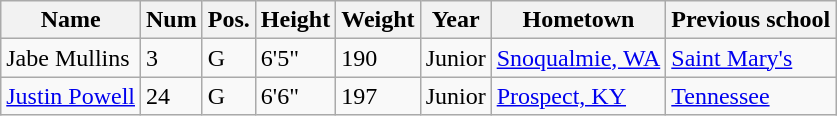<table class="wikitable sortable" border="1">
<tr>
<th>Name</th>
<th>Num</th>
<th>Pos.</th>
<th>Height</th>
<th>Weight</th>
<th>Year</th>
<th>Hometown</th>
<th class="unsortable">Previous school</th>
</tr>
<tr>
<td>Jabe Mullins</td>
<td>3</td>
<td>G</td>
<td>6'5"</td>
<td>190</td>
<td>Junior</td>
<td><a href='#'>Snoqualmie, WA</a></td>
<td><a href='#'>Saint Mary's</a></td>
</tr>
<tr>
<td><a href='#'>Justin Powell</a></td>
<td>24</td>
<td>G</td>
<td>6'6"</td>
<td>197</td>
<td>Junior</td>
<td><a href='#'>Prospect, KY</a></td>
<td><a href='#'>Tennessee</a></td>
</tr>
</table>
